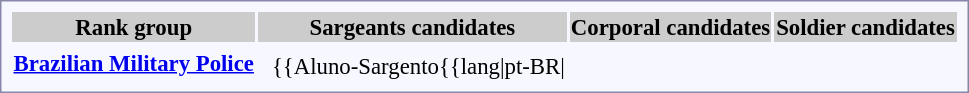<table style="border:1px solid #8888aa; background-color:#f7f8ff; padding:5px; font-size:95%; margin: 0px 12px 12px 0px; text-align:center;">
<tr bgcolor="#CCCCCC">
<th>Rank group</th>
<th colspan="4">Sargeants candidates</th>
<th colspan="2">Corporal candidates</th>
<th colspan="2">Soldier candidates</th>
</tr>
<tr>
<td rowspan="2"><strong> <a href='#'>Brazilian Military Police</a></strong></td>
<td></td>
<td></td>
<td colspan="2"></td>
<td colspan="2"></td>
<td colspan="2" rowspan="2"></td>
</tr>
<tr>
<td><br></td>
<td><br></td>
<td colspan="2">{{Aluno-Sargento{{lang|pt-BR|<br></td>
<td colspan="2"><br></td>
</tr>
</table>
